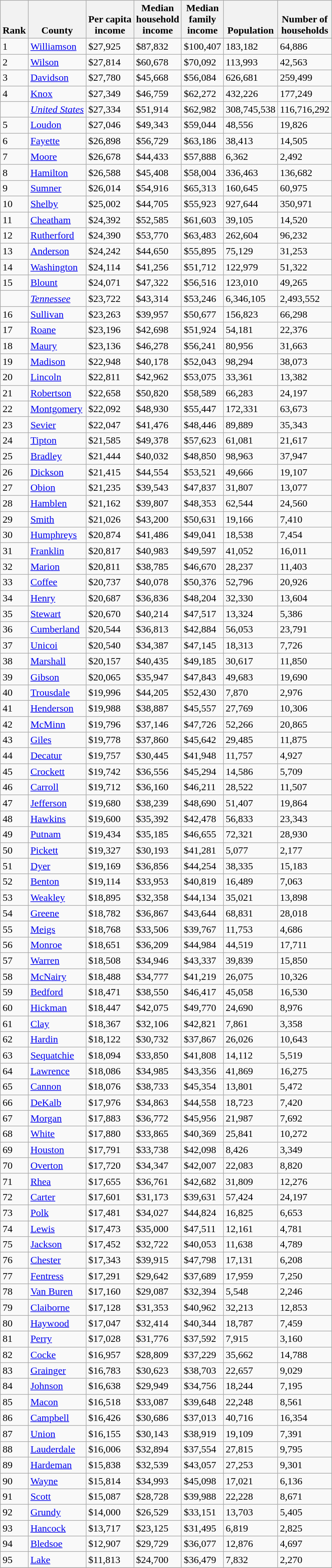<table class="wikitable sortable">
<tr valign=bottom>
<th>Rank</th>
<th>County</th>
<th>Per capita<br>income</th>
<th>Median<br>household<br>income</th>
<th>Median<br>family<br>income</th>
<th>Population</th>
<th>Number of<br>households</th>
</tr>
<tr>
<td>1</td>
<td><a href='#'>Williamson</a></td>
<td>$27,925</td>
<td>$87,832</td>
<td>$100,407</td>
<td>183,182</td>
<td>64,886</td>
</tr>
<tr>
<td>2</td>
<td><a href='#'>Wilson</a></td>
<td>$27,814</td>
<td>$60,678</td>
<td>$70,092</td>
<td>113,993</td>
<td>42,563</td>
</tr>
<tr>
<td>3</td>
<td><a href='#'>Davidson</a></td>
<td>$27,780</td>
<td>$45,668</td>
<td>$56,084</td>
<td>626,681</td>
<td>259,499</td>
</tr>
<tr>
<td>4</td>
<td><a href='#'>Knox</a></td>
<td>$27,349</td>
<td>$46,759</td>
<td>$62,272</td>
<td>432,226</td>
<td>177,249</td>
</tr>
<tr>
<td></td>
<td><em><a href='#'>United States</a></em></td>
<td>$27,334</td>
<td>$51,914</td>
<td>$62,982</td>
<td>308,745,538</td>
<td>116,716,292</td>
</tr>
<tr>
<td>5</td>
<td><a href='#'>Loudon</a></td>
<td>$27,046</td>
<td>$49,343</td>
<td>$59,044</td>
<td>48,556</td>
<td>19,826</td>
</tr>
<tr>
<td>6</td>
<td><a href='#'>Fayette</a></td>
<td>$26,898</td>
<td>$56,729</td>
<td>$63,186</td>
<td>38,413</td>
<td>14,505</td>
</tr>
<tr>
<td>7</td>
<td><a href='#'>Moore</a></td>
<td>$26,678</td>
<td>$44,433</td>
<td>$57,888</td>
<td>6,362</td>
<td>2,492</td>
</tr>
<tr>
<td>8</td>
<td><a href='#'>Hamilton</a></td>
<td>$26,588</td>
<td>$45,408</td>
<td>$58,004</td>
<td>336,463</td>
<td>136,682</td>
</tr>
<tr>
<td>9</td>
<td><a href='#'>Sumner</a></td>
<td>$26,014</td>
<td>$54,916</td>
<td>$65,313</td>
<td>160,645</td>
<td>60,975</td>
</tr>
<tr>
<td>10</td>
<td><a href='#'>Shelby</a></td>
<td>$25,002</td>
<td>$44,705</td>
<td>$55,923</td>
<td>927,644</td>
<td>350,971</td>
</tr>
<tr>
<td>11</td>
<td><a href='#'>Cheatham</a></td>
<td>$24,392</td>
<td>$52,585</td>
<td>$61,603</td>
<td>39,105</td>
<td>14,520</td>
</tr>
<tr>
<td>12</td>
<td><a href='#'>Rutherford</a></td>
<td>$24,390</td>
<td>$53,770</td>
<td>$63,483</td>
<td>262,604</td>
<td>96,232</td>
</tr>
<tr>
<td>13</td>
<td><a href='#'>Anderson</a></td>
<td>$24,242</td>
<td>$44,650</td>
<td>$55,895</td>
<td>75,129</td>
<td>31,253</td>
</tr>
<tr>
<td>14</td>
<td><a href='#'>Washington</a></td>
<td>$24,114</td>
<td>$41,256</td>
<td>$51,712</td>
<td>122,979</td>
<td>51,322</td>
</tr>
<tr>
<td>15</td>
<td><a href='#'>Blount</a></td>
<td>$24,071</td>
<td>$47,322</td>
<td>$56,516</td>
<td>123,010</td>
<td>49,265</td>
</tr>
<tr>
<td></td>
<td><em><a href='#'>Tennessee</a></em></td>
<td>$23,722</td>
<td>$43,314</td>
<td>$53,246</td>
<td>6,346,105</td>
<td>2,493,552</td>
</tr>
<tr>
<td>16</td>
<td><a href='#'>Sullivan</a></td>
<td>$23,263</td>
<td>$39,957</td>
<td>$50,677</td>
<td>156,823</td>
<td>66,298</td>
</tr>
<tr>
<td>17</td>
<td><a href='#'>Roane</a></td>
<td>$23,196</td>
<td>$42,698</td>
<td>$51,924</td>
<td>54,181</td>
<td>22,376</td>
</tr>
<tr>
<td>18</td>
<td><a href='#'>Maury</a></td>
<td>$23,136</td>
<td>$46,278</td>
<td>$56,241</td>
<td>80,956</td>
<td>31,663</td>
</tr>
<tr>
<td>19</td>
<td><a href='#'>Madison</a></td>
<td>$22,948</td>
<td>$40,178</td>
<td>$52,043</td>
<td>98,294</td>
<td>38,073</td>
</tr>
<tr>
<td>20</td>
<td><a href='#'>Lincoln</a></td>
<td>$22,811</td>
<td>$42,962</td>
<td>$53,075</td>
<td>33,361</td>
<td>13,382</td>
</tr>
<tr>
<td>21</td>
<td><a href='#'>Robertson</a></td>
<td>$22,658</td>
<td>$50,820</td>
<td>$58,589</td>
<td>66,283</td>
<td>24,197</td>
</tr>
<tr>
<td>22</td>
<td><a href='#'>Montgomery</a></td>
<td>$22,092</td>
<td>$48,930</td>
<td>$55,447</td>
<td>172,331</td>
<td>63,673</td>
</tr>
<tr>
<td>23</td>
<td><a href='#'>Sevier</a></td>
<td>$22,047</td>
<td>$41,476</td>
<td>$48,446</td>
<td>89,889</td>
<td>35,343</td>
</tr>
<tr>
<td>24</td>
<td><a href='#'>Tipton</a></td>
<td>$21,585</td>
<td>$49,378</td>
<td>$57,623</td>
<td>61,081</td>
<td>21,617</td>
</tr>
<tr>
<td>25</td>
<td><a href='#'>Bradley</a></td>
<td>$21,444</td>
<td>$40,032</td>
<td>$48,850</td>
<td>98,963</td>
<td>37,947</td>
</tr>
<tr>
<td>26</td>
<td><a href='#'>Dickson</a></td>
<td>$21,415</td>
<td>$44,554</td>
<td>$53,521</td>
<td>49,666</td>
<td>19,107</td>
</tr>
<tr>
<td>27</td>
<td><a href='#'>Obion</a></td>
<td>$21,235</td>
<td>$39,543</td>
<td>$47,837</td>
<td>31,807</td>
<td>13,077</td>
</tr>
<tr>
<td>28</td>
<td><a href='#'>Hamblen</a></td>
<td>$21,162</td>
<td>$39,807</td>
<td>$48,353</td>
<td>62,544</td>
<td>24,560</td>
</tr>
<tr>
<td>29</td>
<td><a href='#'>Smith</a></td>
<td>$21,026</td>
<td>$43,200</td>
<td>$50,631</td>
<td>19,166</td>
<td>7,410</td>
</tr>
<tr>
<td>30</td>
<td><a href='#'>Humphreys</a></td>
<td>$20,874</td>
<td>$41,486</td>
<td>$49,041</td>
<td>18,538</td>
<td>7,454</td>
</tr>
<tr>
<td>31</td>
<td><a href='#'>Franklin</a></td>
<td>$20,817</td>
<td>$40,983</td>
<td>$49,597</td>
<td>41,052</td>
<td>16,011</td>
</tr>
<tr>
<td>32</td>
<td><a href='#'>Marion</a></td>
<td>$20,811</td>
<td>$38,785</td>
<td>$46,670</td>
<td>28,237</td>
<td>11,403</td>
</tr>
<tr>
<td>33</td>
<td><a href='#'>Coffee</a></td>
<td>$20,737</td>
<td>$40,078</td>
<td>$50,376</td>
<td>52,796</td>
<td>20,926</td>
</tr>
<tr>
<td>34</td>
<td><a href='#'>Henry</a></td>
<td>$20,687</td>
<td>$36,836</td>
<td>$48,204</td>
<td>32,330</td>
<td>13,604</td>
</tr>
<tr>
<td>35</td>
<td><a href='#'>Stewart</a></td>
<td>$20,670</td>
<td>$40,214</td>
<td>$47,517</td>
<td>13,324</td>
<td>5,386</td>
</tr>
<tr>
<td>36</td>
<td><a href='#'>Cumberland</a></td>
<td>$20,544</td>
<td>$36,813</td>
<td>$42,884</td>
<td>56,053</td>
<td>23,791</td>
</tr>
<tr>
<td>37</td>
<td><a href='#'>Unicoi</a></td>
<td>$20,540</td>
<td>$34,387</td>
<td>$47,145</td>
<td>18,313</td>
<td>7,726</td>
</tr>
<tr>
<td>38</td>
<td><a href='#'>Marshall</a></td>
<td>$20,157</td>
<td>$40,435</td>
<td>$49,185</td>
<td>30,617</td>
<td>11,850</td>
</tr>
<tr>
<td>39</td>
<td><a href='#'>Gibson</a></td>
<td>$20,065</td>
<td>$35,947</td>
<td>$47,843</td>
<td>49,683</td>
<td>19,690</td>
</tr>
<tr>
<td>40</td>
<td><a href='#'>Trousdale</a></td>
<td>$19,996</td>
<td>$44,205</td>
<td>$52,430</td>
<td>7,870</td>
<td>2,976</td>
</tr>
<tr>
<td>41</td>
<td><a href='#'>Henderson</a></td>
<td>$19,988</td>
<td>$38,887</td>
<td>$45,557</td>
<td>27,769</td>
<td>10,306</td>
</tr>
<tr>
<td>42</td>
<td><a href='#'>McMinn</a></td>
<td>$19,796</td>
<td>$37,146</td>
<td>$47,726</td>
<td>52,266</td>
<td>20,865</td>
</tr>
<tr>
<td>43</td>
<td><a href='#'>Giles</a></td>
<td>$19,778</td>
<td>$37,860</td>
<td>$45,642</td>
<td>29,485</td>
<td>11,875</td>
</tr>
<tr>
<td>44</td>
<td><a href='#'>Decatur</a></td>
<td>$19,757</td>
<td>$30,445</td>
<td>$41,948</td>
<td>11,757</td>
<td>4,927</td>
</tr>
<tr>
<td>45</td>
<td><a href='#'>Crockett</a></td>
<td>$19,742</td>
<td>$36,556</td>
<td>$45,294</td>
<td>14,586</td>
<td>5,709</td>
</tr>
<tr>
<td>46</td>
<td><a href='#'>Carroll</a></td>
<td>$19,712</td>
<td>$36,160</td>
<td>$46,211</td>
<td>28,522</td>
<td>11,507</td>
</tr>
<tr>
<td>47</td>
<td><a href='#'>Jefferson</a></td>
<td>$19,680</td>
<td>$38,239</td>
<td>$48,690</td>
<td>51,407</td>
<td>19,864</td>
</tr>
<tr>
<td>48</td>
<td><a href='#'>Hawkins</a></td>
<td>$19,600</td>
<td>$35,392</td>
<td>$42,478</td>
<td>56,833</td>
<td>23,343</td>
</tr>
<tr>
<td>49</td>
<td><a href='#'>Putnam</a></td>
<td>$19,434</td>
<td>$35,185</td>
<td>$46,655</td>
<td>72,321</td>
<td>28,930</td>
</tr>
<tr>
<td>50</td>
<td><a href='#'>Pickett</a></td>
<td>$19,327</td>
<td>$30,193</td>
<td>$41,281</td>
<td>5,077</td>
<td>2,177</td>
</tr>
<tr>
<td>51</td>
<td><a href='#'>Dyer</a></td>
<td>$19,169</td>
<td>$36,856</td>
<td>$44,254</td>
<td>38,335</td>
<td>15,183</td>
</tr>
<tr>
<td>52</td>
<td><a href='#'>Benton</a></td>
<td>$19,114</td>
<td>$33,953</td>
<td>$40,819</td>
<td>16,489</td>
<td>7,063</td>
</tr>
<tr>
<td>53</td>
<td><a href='#'>Weakley</a></td>
<td>$18,895</td>
<td>$32,358</td>
<td>$44,134</td>
<td>35,021</td>
<td>13,898</td>
</tr>
<tr>
<td>54</td>
<td><a href='#'>Greene</a></td>
<td>$18,782</td>
<td>$36,867</td>
<td>$43,644</td>
<td>68,831</td>
<td>28,018</td>
</tr>
<tr>
<td>55</td>
<td><a href='#'>Meigs</a></td>
<td>$18,768</td>
<td>$33,506</td>
<td>$39,767</td>
<td>11,753</td>
<td>4,686</td>
</tr>
<tr>
<td>56</td>
<td><a href='#'>Monroe</a></td>
<td>$18,651</td>
<td>$36,209</td>
<td>$44,984</td>
<td>44,519</td>
<td>17,711</td>
</tr>
<tr>
<td>57</td>
<td><a href='#'>Warren</a></td>
<td>$18,508</td>
<td>$34,946</td>
<td>$43,337</td>
<td>39,839</td>
<td>15,850</td>
</tr>
<tr>
<td>58</td>
<td><a href='#'>McNairy</a></td>
<td>$18,488</td>
<td>$34,777</td>
<td>$41,219</td>
<td>26,075</td>
<td>10,326</td>
</tr>
<tr>
<td>59</td>
<td><a href='#'>Bedford</a></td>
<td>$18,471</td>
<td>$38,550</td>
<td>$46,417</td>
<td>45,058</td>
<td>16,530</td>
</tr>
<tr>
<td>60</td>
<td><a href='#'>Hickman</a></td>
<td>$18,447</td>
<td>$42,075</td>
<td>$49,770</td>
<td>24,690</td>
<td>8,976</td>
</tr>
<tr>
<td>61</td>
<td><a href='#'>Clay</a></td>
<td>$18,367</td>
<td>$32,106</td>
<td>$42,821</td>
<td>7,861</td>
<td>3,358</td>
</tr>
<tr>
<td>62</td>
<td><a href='#'>Hardin</a></td>
<td>$18,122</td>
<td>$30,732</td>
<td>$37,867</td>
<td>26,026</td>
<td>10,643</td>
</tr>
<tr>
<td>63</td>
<td><a href='#'>Sequatchie</a></td>
<td>$18,094</td>
<td>$33,850</td>
<td>$41,808</td>
<td>14,112</td>
<td>5,519</td>
</tr>
<tr>
<td>64</td>
<td><a href='#'>Lawrence</a></td>
<td>$18,086</td>
<td>$34,985</td>
<td>$43,356</td>
<td>41,869</td>
<td>16,275</td>
</tr>
<tr>
<td>65</td>
<td><a href='#'>Cannon</a></td>
<td>$18,076</td>
<td>$38,733</td>
<td>$45,354</td>
<td>13,801</td>
<td>5,472</td>
</tr>
<tr>
<td>66</td>
<td><a href='#'>DeKalb</a></td>
<td>$17,976</td>
<td>$34,863</td>
<td>$44,558</td>
<td>18,723</td>
<td>7,420</td>
</tr>
<tr>
<td>67</td>
<td><a href='#'>Morgan</a></td>
<td>$17,883</td>
<td>$36,772</td>
<td>$45,956</td>
<td>21,987</td>
<td>7,692</td>
</tr>
<tr>
<td>68</td>
<td><a href='#'>White</a></td>
<td>$17,880</td>
<td>$33,865</td>
<td>$40,369</td>
<td>25,841</td>
<td>10,272</td>
</tr>
<tr>
<td>69</td>
<td><a href='#'>Houston</a></td>
<td>$17,791</td>
<td>$33,738</td>
<td>$42,098</td>
<td>8,426</td>
<td>3,349</td>
</tr>
<tr>
<td>70</td>
<td><a href='#'>Overton</a></td>
<td>$17,720</td>
<td>$34,347</td>
<td>$42,007</td>
<td>22,083</td>
<td>8,820</td>
</tr>
<tr>
<td>71</td>
<td><a href='#'>Rhea</a></td>
<td>$17,655</td>
<td>$36,761</td>
<td>$42,682</td>
<td>31,809</td>
<td>12,276</td>
</tr>
<tr>
<td>72</td>
<td><a href='#'>Carter</a></td>
<td>$17,601</td>
<td>$31,173</td>
<td>$39,631</td>
<td>57,424</td>
<td>24,197</td>
</tr>
<tr>
<td>73</td>
<td><a href='#'>Polk</a></td>
<td>$17,481</td>
<td>$34,027</td>
<td>$44,824</td>
<td>16,825</td>
<td>6,653</td>
</tr>
<tr>
<td>74</td>
<td><a href='#'>Lewis</a></td>
<td>$17,473</td>
<td>$35,000</td>
<td>$47,511</td>
<td>12,161</td>
<td>4,781</td>
</tr>
<tr>
<td>75</td>
<td><a href='#'>Jackson</a></td>
<td>$17,452</td>
<td>$32,722</td>
<td>$40,053</td>
<td>11,638</td>
<td>4,789</td>
</tr>
<tr>
<td>76</td>
<td><a href='#'>Chester</a></td>
<td>$17,343</td>
<td>$39,915</td>
<td>$47,798</td>
<td>17,131</td>
<td>6,208</td>
</tr>
<tr>
<td>77</td>
<td><a href='#'>Fentress</a></td>
<td>$17,291</td>
<td>$29,642</td>
<td>$37,689</td>
<td>17,959</td>
<td>7,250</td>
</tr>
<tr>
<td>78</td>
<td><a href='#'>Van Buren</a></td>
<td>$17,160</td>
<td>$29,087</td>
<td>$32,394</td>
<td>5,548</td>
<td>2,246</td>
</tr>
<tr>
<td>79</td>
<td><a href='#'>Claiborne</a></td>
<td>$17,128</td>
<td>$31,353</td>
<td>$40,962</td>
<td>32,213</td>
<td>12,853</td>
</tr>
<tr>
<td>80</td>
<td><a href='#'>Haywood</a></td>
<td>$17,047</td>
<td>$32,414</td>
<td>$40,344</td>
<td>18,787</td>
<td>7,459</td>
</tr>
<tr>
<td>81</td>
<td><a href='#'>Perry</a></td>
<td>$17,028</td>
<td>$31,776</td>
<td>$37,592</td>
<td>7,915</td>
<td>3,160</td>
</tr>
<tr>
<td>82</td>
<td><a href='#'>Cocke</a></td>
<td>$16,957</td>
<td>$28,809</td>
<td>$37,229</td>
<td>35,662</td>
<td>14,788</td>
</tr>
<tr>
<td>83</td>
<td><a href='#'>Grainger</a></td>
<td>$16,783</td>
<td>$30,623</td>
<td>$38,703</td>
<td>22,657</td>
<td>9,029</td>
</tr>
<tr>
<td>84</td>
<td><a href='#'>Johnson</a></td>
<td>$16,638</td>
<td>$29,949</td>
<td>$34,756</td>
<td>18,244</td>
<td>7,195</td>
</tr>
<tr>
<td>85</td>
<td><a href='#'>Macon</a></td>
<td>$16,518</td>
<td>$33,087</td>
<td>$39,648</td>
<td>22,248</td>
<td>8,561</td>
</tr>
<tr>
<td>86</td>
<td><a href='#'>Campbell</a></td>
<td>$16,426</td>
<td>$30,686</td>
<td>$37,013</td>
<td>40,716</td>
<td>16,354</td>
</tr>
<tr>
<td>87</td>
<td><a href='#'>Union</a></td>
<td>$16,155</td>
<td>$30,143</td>
<td>$38,919</td>
<td>19,109</td>
<td>7,391</td>
</tr>
<tr>
<td>88</td>
<td><a href='#'>Lauderdale</a></td>
<td>$16,006</td>
<td>$32,894</td>
<td>$37,554</td>
<td>27,815</td>
<td>9,795</td>
</tr>
<tr>
<td>89</td>
<td><a href='#'>Hardeman</a></td>
<td>$15,838</td>
<td>$32,539</td>
<td>$43,057</td>
<td>27,253</td>
<td>9,301</td>
</tr>
<tr>
<td>90</td>
<td><a href='#'>Wayne</a></td>
<td>$15,814</td>
<td>$34,993</td>
<td>$45,098</td>
<td>17,021</td>
<td>6,136</td>
</tr>
<tr>
<td>91</td>
<td><a href='#'>Scott</a></td>
<td>$15,087</td>
<td>$28,728</td>
<td>$39,988</td>
<td>22,228</td>
<td>8,671</td>
</tr>
<tr>
<td>92</td>
<td><a href='#'>Grundy</a></td>
<td>$14,000</td>
<td>$26,529</td>
<td>$33,151</td>
<td>13,703</td>
<td>5,405</td>
</tr>
<tr>
<td>93</td>
<td><a href='#'>Hancock</a></td>
<td>$13,717</td>
<td>$23,125</td>
<td>$31,495</td>
<td>6,819</td>
<td>2,825</td>
</tr>
<tr>
<td>94</td>
<td><a href='#'>Bledsoe</a></td>
<td>$12,907</td>
<td>$29,729</td>
<td>$36,077</td>
<td>12,876</td>
<td>4,697</td>
</tr>
<tr>
<td>95</td>
<td><a href='#'>Lake</a></td>
<td>$11,813</td>
<td>$24,700</td>
<td>$36,479</td>
<td>7,832</td>
<td>2,270</td>
</tr>
<tr>
</tr>
</table>
